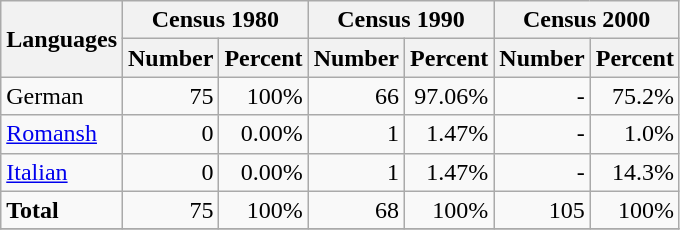<table class="wikitable">
<tr ---->
<th rowspan="2">Languages</th>
<th colspan="2">Census 1980</th>
<th colspan="2">Census 1990</th>
<th colspan="2">Census 2000</th>
</tr>
<tr ---->
<th>Number</th>
<th>Percent</th>
<th>Number</th>
<th>Percent</th>
<th>Number</th>
<th>Percent</th>
</tr>
<tr ---->
<td>German</td>
<td align=right>75</td>
<td align=right>100%</td>
<td align=right>66</td>
<td align=right>97.06%</td>
<td align=right>-</td>
<td align=right>75.2%</td>
</tr>
<tr ---->
<td><a href='#'>Romansh</a></td>
<td align=right>0</td>
<td align=right>0.00%</td>
<td align=right>1</td>
<td align=right>1.47%</td>
<td align=right>-</td>
<td align=right>1.0%</td>
</tr>
<tr ---->
<td><a href='#'>Italian</a></td>
<td align=right>0</td>
<td align=right>0.00%</td>
<td align=right>1</td>
<td align=right>1.47%</td>
<td align=right>-</td>
<td align=right>14.3%</td>
</tr>
<tr ---->
<td><strong>Total</strong></td>
<td align=right>75</td>
<td align=right>100%</td>
<td align=right>68</td>
<td align=right>100%</td>
<td align=right>105</td>
<td align=right>100%</td>
</tr>
<tr>
</tr>
</table>
